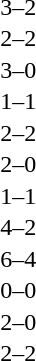<table cellspacing=1 width=70%>
<tr>
<th width=25%></th>
<th width=30%></th>
<th width=15%></th>
<th width=30%></th>
</tr>
<tr>
<td></td>
<td align=right></td>
<td align=center>3–2</td>
<td></td>
</tr>
<tr>
<td></td>
<td align=right></td>
<td align=center>2–2</td>
<td></td>
</tr>
<tr>
<td></td>
<td align=right></td>
<td align=center>3–0</td>
<td></td>
</tr>
<tr>
<td></td>
<td align=right></td>
<td align=center>1–1</td>
<td></td>
</tr>
<tr>
<td></td>
<td align=right></td>
<td align=center>2–2</td>
<td></td>
</tr>
<tr>
<td></td>
<td align=right></td>
<td align=center>2–0</td>
<td></td>
</tr>
<tr>
<td></td>
<td align=right></td>
<td align=center>1–1</td>
<td></td>
</tr>
<tr>
<td></td>
<td align=right></td>
<td align=center>4–2</td>
<td></td>
</tr>
<tr>
<td></td>
<td align=right></td>
<td align=center>6–4</td>
<td></td>
</tr>
<tr>
<td></td>
<td align=right></td>
<td align=center>0–0</td>
<td></td>
</tr>
<tr>
<td></td>
<td align=right></td>
<td align=center>2–0</td>
<td></td>
</tr>
<tr>
<td></td>
<td align=right></td>
<td align=center>2–2</td>
<td></td>
</tr>
</table>
